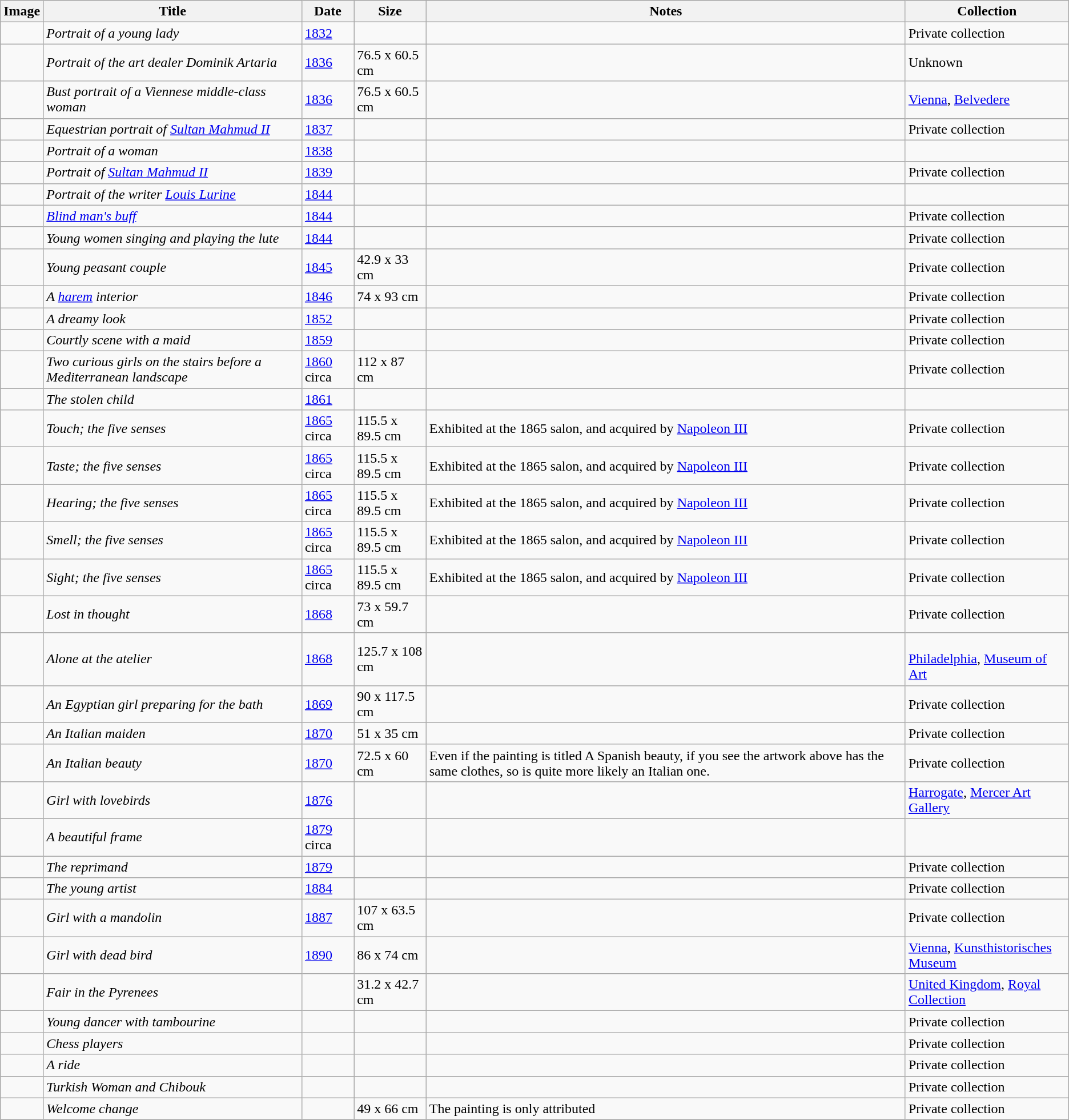<table class="wikitable sortable centre">
<tr>
<th scope="col">Image</th>
<th scope="col">Title</th>
<th scope="col">Date</th>
<th scope="col">Size</th>
<th scope="col">Notes</th>
<th scope="col">Collection</th>
</tr>
<tr>
<td></td>
<td><em>Portrait of a young lady</em></td>
<td><a href='#'>1832</a></td>
<td></td>
<td></td>
<td>Private collection</td>
</tr>
<tr ---->
<td></td>
<td><em>Portrait of the art dealer Dominik Artaria</em></td>
<td><a href='#'>1836</a></td>
<td>76.5 x 60.5 cm</td>
<td></td>
<td>Unknown</td>
</tr>
<tr ---->
<td></td>
<td><em>Bust portrait of a Viennese middle-class woman</em></td>
<td><a href='#'>1836</a></td>
<td>76.5 x 60.5 cm</td>
<td></td>
<td><a href='#'>Vienna</a>, <a href='#'>Belvedere</a></td>
</tr>
<tr ---->
<td></td>
<td><em>Equestrian portrait of <a href='#'>Sultan Mahmud II</a></em></td>
<td><a href='#'>1837</a></td>
<td></td>
<td></td>
<td>Private collection</td>
</tr>
<tr ---->
<td></td>
<td><em>Portrait of a woman</em></td>
<td><a href='#'>1838</a></td>
<td></td>
<td></td>
<td></td>
</tr>
<tr ---->
<td></td>
<td><em>Portrait of <a href='#'>Sultan Mahmud II</a></em></td>
<td><a href='#'>1839</a></td>
<td></td>
<td></td>
<td>Private collection</td>
</tr>
<tr ---->
<td></td>
<td><em>Portrait of the writer <a href='#'>Louis Lurine</a></em></td>
<td><a href='#'>1844</a></td>
<td></td>
<td></td>
<td></td>
</tr>
<tr ---->
<td></td>
<td><em><a href='#'>Blind man's buff</a></em></td>
<td><a href='#'>1844</a></td>
<td></td>
<td></td>
<td>Private collection</td>
</tr>
<tr ---->
<td></td>
<td><em>Young women singing and playing the lute</em></td>
<td><a href='#'>1844</a></td>
<td></td>
<td></td>
<td>Private collection</td>
</tr>
<tr ---->
<td></td>
<td><em>Young peasant couple</em></td>
<td><a href='#'>1845</a></td>
<td>42.9 x 33 cm</td>
<td></td>
<td>Private collection</td>
</tr>
<tr ---->
<td></td>
<td><em>A <a href='#'>harem</a> interior</em></td>
<td><a href='#'>1846</a></td>
<td>74 x 93 cm</td>
<td></td>
<td>Private collection</td>
</tr>
<tr ---->
<td></td>
<td><em>A dreamy look</em></td>
<td><a href='#'>1852</a></td>
<td></td>
<td></td>
<td>Private collection</td>
</tr>
<tr ---->
<td></td>
<td><em>Courtly scene with a maid</em></td>
<td><a href='#'>1859</a></td>
<td></td>
<td></td>
<td>Private collection</td>
</tr>
<tr ---->
<td></td>
<td><em>Two curious girls on the stairs before a Mediterranean landscape</em></td>
<td><a href='#'>1860</a> circa</td>
<td>112 x  87 cm</td>
<td></td>
<td>Private collection</td>
</tr>
<tr ---->
<td></td>
<td><em>The stolen child</em></td>
<td><a href='#'>1861</a></td>
<td></td>
<td></td>
<td></td>
</tr>
<tr ---->
<td></td>
<td><em>Touch; the five senses</em></td>
<td><a href='#'>1865</a> circa</td>
<td>115.5 x  89.5 cm</td>
<td>Exhibited at the 1865 salon, and acquired by <a href='#'>Napoleon III</a></td>
<td>Private collection</td>
</tr>
<tr ---->
<td></td>
<td><em>Taste; the five senses</em></td>
<td><a href='#'>1865</a> circa</td>
<td>115.5 x  89.5 cm</td>
<td>Exhibited at the 1865 salon, and acquired by <a href='#'>Napoleon III</a></td>
<td>Private collection</td>
</tr>
<tr ---->
<td></td>
<td><em>Hearing; the five senses</em></td>
<td><a href='#'>1865</a> circa</td>
<td>115.5 x  89.5 cm</td>
<td>Exhibited at the 1865 salon, and acquired by <a href='#'>Napoleon III</a></td>
<td>Private collection</td>
</tr>
<tr ---->
<td></td>
<td><em>Smell; the five senses</em></td>
<td><a href='#'>1865</a> circa</td>
<td>115.5 x  89.5 cm</td>
<td>Exhibited at the 1865 salon, and acquired by <a href='#'>Napoleon III</a></td>
<td>Private collection</td>
</tr>
<tr ---->
<td></td>
<td><em>Sight; the five senses</em></td>
<td><a href='#'>1865</a> circa</td>
<td>115.5 x  89.5 cm</td>
<td>Exhibited at the 1865 salon, and acquired by <a href='#'>Napoleon III</a></td>
<td>Private collection</td>
</tr>
<tr ---->
<td></td>
<td><em>Lost in thought</em></td>
<td><a href='#'>1868</a></td>
<td>73 x 59.7 cm</td>
<td></td>
<td>Private collection</td>
</tr>
<tr ---->
<td></td>
<td><em>Alone at the atelier</em></td>
<td><a href='#'>1868</a></td>
<td>125.7 x 108 cm</td>
<td></td>
<td><br><a href='#'>Philadelphia</a>, <a href='#'>Museum of Art</a></td>
</tr>
<tr ---->
<td></td>
<td><em>An Egyptian girl preparing for the bath</em></td>
<td><a href='#'>1869</a></td>
<td>90 x 117.5 cm</td>
<td></td>
<td>Private collection</td>
</tr>
<tr ---->
<td></td>
<td><em>An Italian maiden</em></td>
<td><a href='#'>1870</a></td>
<td>51 x 35 cm</td>
<td></td>
<td>Private collection</td>
</tr>
<tr ---->
<td></td>
<td><em>An Italian beauty</em></td>
<td><a href='#'>1870</a></td>
<td>72.5 x 60 cm</td>
<td>Even if the painting is titled A Spanish beauty, if you see the artwork above has the same clothes, so is quite more likely an Italian one.</td>
<td>Private collection</td>
</tr>
<tr ---->
<td></td>
<td><em>Girl with lovebirds</em></td>
<td><a href='#'>1876</a></td>
<td></td>
<td></td>
<td><a href='#'>Harrogate</a>, <a href='#'>Mercer Art Gallery</a></td>
</tr>
<tr ---->
<td></td>
<td><em>A beautiful frame</em></td>
<td><a href='#'>1879</a> circa</td>
<td></td>
<td></td>
<td></td>
</tr>
<tr ---->
<td></td>
<td><em>The reprimand</em></td>
<td><a href='#'>1879</a></td>
<td></td>
<td></td>
<td>Private collection</td>
</tr>
<tr ---->
<td></td>
<td><em>The young artist</em></td>
<td><a href='#'>1884</a></td>
<td></td>
<td></td>
<td>Private collection</td>
</tr>
<tr ---->
<td></td>
<td><em>Girl with a mandolin</em></td>
<td><a href='#'>1887</a></td>
<td>107 x 63.5 cm</td>
<td></td>
<td>Private collection</td>
</tr>
<tr ---->
<td></td>
<td><em>Girl with dead bird</em></td>
<td><a href='#'>1890</a></td>
<td>86 x 74 cm</td>
<td></td>
<td><a href='#'>Vienna</a>, <a href='#'>Kunsthistorisches Museum</a></td>
</tr>
<tr ---->
<td></td>
<td><em>Fair in the Pyrenees</em></td>
<td></td>
<td>31.2 x 42.7 cm</td>
<td></td>
<td><a href='#'>United Kingdom</a>, <a href='#'>Royal Collection</a></td>
</tr>
<tr ---->
<td></td>
<td><em>Young dancer with tambourine</em></td>
<td></td>
<td></td>
<td></td>
<td>Private collection</td>
</tr>
<tr ---->
<td></td>
<td><em>Chess players</em></td>
<td></td>
<td></td>
<td></td>
<td>Private collection</td>
</tr>
<tr ---->
<td></td>
<td><em>A ride</em></td>
<td></td>
<td></td>
<td></td>
<td>Private collection</td>
</tr>
<tr ---->
<td></td>
<td><em>Turkish Woman and Chibouk</em></td>
<td></td>
<td></td>
<td></td>
<td>Private collection</td>
</tr>
<tr ---->
<td></td>
<td><em>Welcome change</em></td>
<td></td>
<td>49  x 66 cm</td>
<td>The painting is only attributed</td>
<td>Private collection</td>
</tr>
<tr ---->
</tr>
</table>
